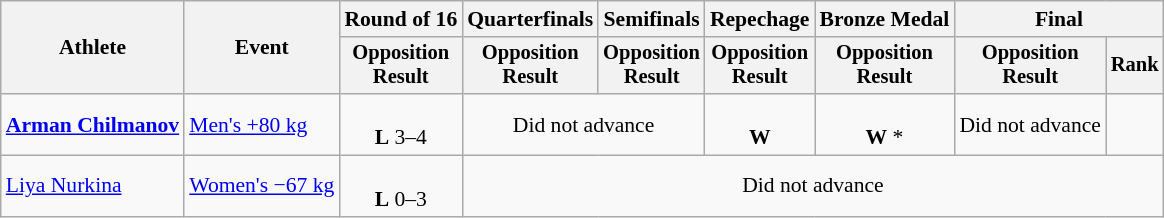<table class="wikitable" style="font-size:90%">
<tr>
<th rowspan="2">Athlete</th>
<th rowspan="2">Event</th>
<th>Round of 16</th>
<th>Quarterfinals</th>
<th>Semifinals</th>
<th>Repechage</th>
<th>Bronze Medal</th>
<th colspan=2>Final</th>
</tr>
<tr style="font-size:95%">
<th>Opposition<br>Result</th>
<th>Opposition<br>Result</th>
<th>Opposition<br>Result</th>
<th>Opposition<br>Result</th>
<th>Opposition<br>Result</th>
<th>Opposition<br>Result</th>
<th>Rank</th>
</tr>
<tr align=center>
<td align=left><strong><a href='#'>Arman Chilmanov</a></strong></td>
<td align=left><a href='#'>Men's +80 kg</a></td>
<td><br><strong>L</strong> 3–4</td>
<td colspan=2>Did not advance</td>
<td><br><strong>W</strong> </td>
<td><br><strong>W</strong> *</td>
<td>Did not advance</td>
<td></td>
</tr>
<tr align=center>
<td align=left><a href='#'>Liya Nurkina</a></td>
<td align=left><a href='#'>Women's −67 kg</a></td>
<td><br><strong>L</strong> 0–3</td>
<td colspan=6>Did not advance</td>
</tr>
</table>
